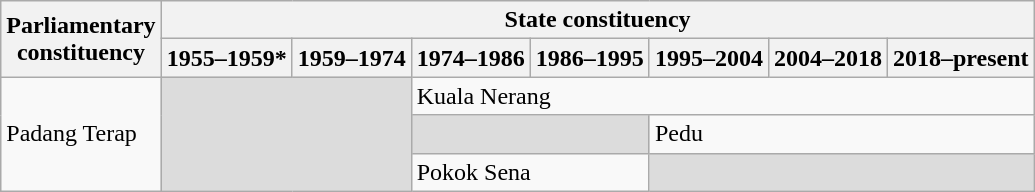<table class="wikitable">
<tr>
<th rowspan="2">Parliamentary<br>constituency</th>
<th colspan="7">State constituency</th>
</tr>
<tr>
<th>1955–1959*</th>
<th>1959–1974</th>
<th>1974–1986</th>
<th>1986–1995</th>
<th>1995–2004</th>
<th>2004–2018</th>
<th>2018–present</th>
</tr>
<tr>
<td rowspan="3">Padang Terap</td>
<td colspan="2" rowspan="3" bgcolor="dcdcdc"></td>
<td colspan="5">Kuala Nerang</td>
</tr>
<tr>
<td colspan="2" bgcolor="dcdcdc"></td>
<td colspan="3">Pedu</td>
</tr>
<tr>
<td colspan="2">Pokok Sena</td>
<td colspan="3" bgcolor="dcdcdc"></td>
</tr>
</table>
